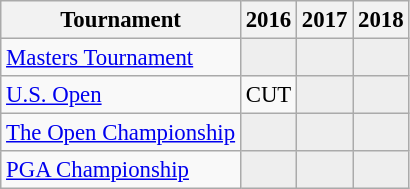<table class="wikitable" style="font-size:95%;text-align:center;">
<tr>
<th>Tournament</th>
<th>2016</th>
<th>2017</th>
<th>2018</th>
</tr>
<tr>
<td align=left><a href='#'>Masters Tournament</a></td>
<td style="background:#eeeeee;"></td>
<td style="background:#eeeeee;"></td>
<td style="background:#eeeeee;"></td>
</tr>
<tr>
<td align=left><a href='#'>U.S. Open</a></td>
<td>CUT</td>
<td style="background:#eeeeee;"></td>
<td style="background:#eeeeee;"></td>
</tr>
<tr>
<td align=left><a href='#'>The Open Championship</a></td>
<td style="background:#eeeeee;"></td>
<td style="background:#eeeeee;"></td>
<td style="background:#eeeeee;"></td>
</tr>
<tr>
<td align=left><a href='#'>PGA Championship</a></td>
<td style="background:#eeeeee;"></td>
<td style="background:#eeeeee;"></td>
<td style="background:#eeeeee;"></td>
</tr>
</table>
